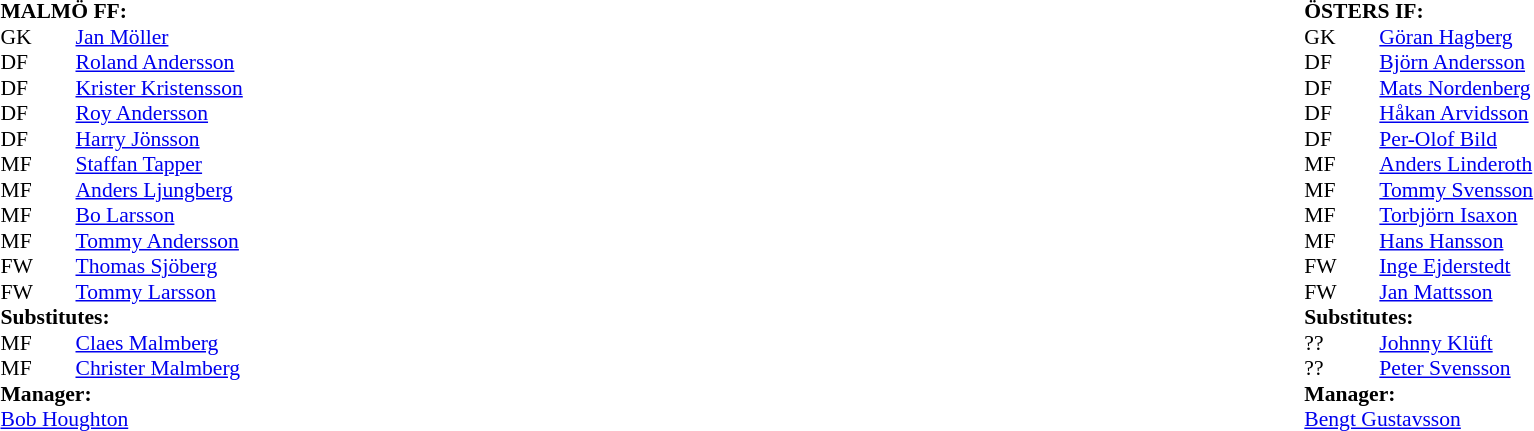<table width="100%">
<tr>
<td valign="top" width="50%"><br><table style="font-size: 90%" cellspacing="0" cellpadding="0">
<tr>
<td colspan="4"><strong>MALMÖ FF:</strong></td>
</tr>
<tr>
<th width="25"></th>
<th width="25"></th>
</tr>
<tr>
<td>GK</td>
<td></td>
<td> <a href='#'>Jan Möller</a></td>
</tr>
<tr>
<td>DF</td>
<td></td>
<td> <a href='#'>Roland Andersson</a></td>
</tr>
<tr>
<td>DF</td>
<td></td>
<td> <a href='#'>Krister Kristensson</a></td>
</tr>
<tr>
<td>DF</td>
<td></td>
<td> <a href='#'>Roy Andersson</a></td>
</tr>
<tr>
<td>DF</td>
<td></td>
<td> <a href='#'>Harry Jönsson</a></td>
</tr>
<tr>
<td>MF</td>
<td></td>
<td> <a href='#'>Staffan Tapper</a></td>
</tr>
<tr>
<td>MF</td>
<td></td>
<td> <a href='#'>Anders Ljungberg</a></td>
</tr>
<tr>
<td>MF</td>
<td></td>
<td> <a href='#'>Bo Larsson</a></td>
</tr>
<tr>
<td>MF</td>
<td></td>
<td> <a href='#'>Tommy Andersson</a></td>
</tr>
<tr>
<td>FW</td>
<td></td>
<td> <a href='#'>Thomas Sjöberg</a></td>
</tr>
<tr>
<td>FW</td>
<td></td>
<td> <a href='#'>Tommy Larsson</a></td>
</tr>
<tr>
<td colspan=4><strong>Substitutes:</strong></td>
</tr>
<tr>
<td>MF</td>
<td></td>
<td> <a href='#'>Claes Malmberg</a></td>
</tr>
<tr>
<td>MF</td>
<td></td>
<td> <a href='#'>Christer Malmberg</a></td>
</tr>
<tr>
<td colspan=4><strong>Manager:</strong></td>
</tr>
<tr>
<td colspan="4"> <a href='#'>Bob Houghton</a></td>
</tr>
<tr>
</tr>
</table>
</td>
<td valign="top"></td>
<td valign="top" width="50%"><br><table style="font-size: 90%" cellspacing="0" cellpadding="0" align="center">
<tr>
<td colspan="4"><strong>ÖSTERS IF:</strong></td>
</tr>
<tr>
<th width="25"></th>
<th width="25"></th>
</tr>
<tr>
<td>GK</td>
<td></td>
<td> <a href='#'>Göran Hagberg</a></td>
</tr>
<tr>
<td>DF</td>
<td></td>
<td> <a href='#'>Björn Andersson</a></td>
</tr>
<tr>
<td>DF</td>
<td></td>
<td> <a href='#'>Mats Nordenberg</a></td>
</tr>
<tr>
<td>DF</td>
<td></td>
<td> <a href='#'>Håkan Arvidsson</a></td>
</tr>
<tr>
<td>DF</td>
<td></td>
<td> <a href='#'>Per-Olof Bild</a></td>
</tr>
<tr>
<td>MF</td>
<td></td>
<td> <a href='#'>Anders Linderoth</a></td>
</tr>
<tr>
<td>MF</td>
<td></td>
<td> <a href='#'>Tommy Svensson</a></td>
</tr>
<tr>
<td>MF</td>
<td></td>
<td> <a href='#'>Torbjörn Isaxon</a></td>
</tr>
<tr>
<td>MF</td>
<td></td>
<td> <a href='#'>Hans Hansson</a></td>
</tr>
<tr>
<td>FW</td>
<td></td>
<td> <a href='#'>Inge Ejderstedt</a></td>
</tr>
<tr>
<td>FW</td>
<td></td>
<td> <a href='#'>Jan Mattsson</a></td>
</tr>
<tr>
<td colspan=4><strong>Substitutes:</strong></td>
</tr>
<tr>
<td>??</td>
<td></td>
<td> <a href='#'>Johnny Klüft</a></td>
</tr>
<tr>
<td>??</td>
<td></td>
<td> <a href='#'>Peter Svensson</a></td>
</tr>
<tr>
<td colspan=4><strong>Manager:</strong></td>
</tr>
<tr>
<td colspan="4"> <a href='#'>Bengt Gustavsson</a></td>
</tr>
</table>
</td>
</tr>
</table>
